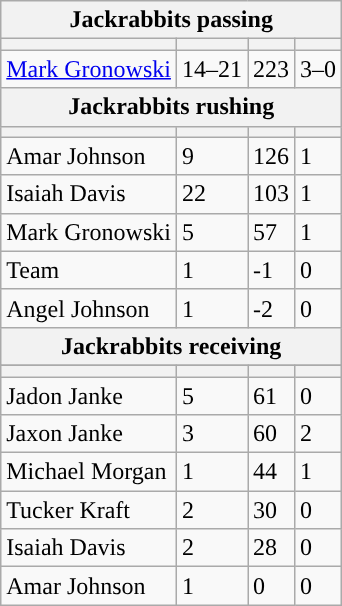<table class="wikitable plainrowheaders">
<tr>
<th colspan="6">Jackrabbits passing</th>
</tr>
<tr>
<th scope="col"></th>
<th scope="col"></th>
<th scope="col"></th>
<th scope="col"></th>
</tr>
<tr>
<td><a href='#'>Mark Gronowski</a></td>
<td>14–21</td>
<td>223</td>
<td>3–0</td>
</tr>
<tr>
<th colspan="6">Jackrabbits rushing</th>
</tr>
<tr>
<th scope="col"></th>
<th scope="col"></th>
<th scope="col"></th>
<th scope="col"></th>
</tr>
<tr>
<td>Amar Johnson</td>
<td>9</td>
<td>126</td>
<td>1</td>
</tr>
<tr>
<td>Isaiah Davis</td>
<td>22</td>
<td>103</td>
<td>1</td>
</tr>
<tr>
<td>Mark Gronowski</td>
<td>5</td>
<td>57</td>
<td>1</td>
</tr>
<tr>
<td>Team</td>
<td>1</td>
<td>-1</td>
<td>0</td>
</tr>
<tr>
<td>Angel Johnson</td>
<td>1</td>
<td>-2</td>
<td>0</td>
</tr>
<tr>
<th colspan="6">Jackrabbits receiving</th>
</tr>
<tr>
</tr>
<tr>
<th scope="col"></th>
<th scope="col"></th>
<th scope="col"></th>
<th scope="col"></th>
</tr>
<tr>
<td>Jadon Janke</td>
<td>5</td>
<td>61</td>
<td>0</td>
</tr>
<tr>
<td>Jaxon Janke</td>
<td>3</td>
<td>60</td>
<td>2</td>
</tr>
<tr>
<td>Michael Morgan</td>
<td>1</td>
<td>44</td>
<td>1</td>
</tr>
<tr>
<td>Tucker Kraft</td>
<td>2</td>
<td>30</td>
<td>0</td>
</tr>
<tr>
<td>Isaiah Davis</td>
<td>2</td>
<td>28</td>
<td>0</td>
</tr>
<tr>
<td>Amar Johnson</td>
<td>1</td>
<td>0</td>
<td>0</td>
</tr>
</table>
